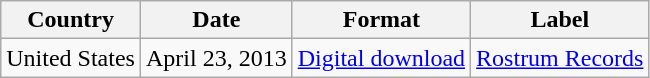<table class="wikitable">
<tr>
<th>Country</th>
<th>Date</th>
<th>Format</th>
<th>Label</th>
</tr>
<tr>
<td>United States</td>
<td>April 23, 2013</td>
<td><a href='#'>Digital download</a></td>
<td><a href='#'>Rostrum Records</a></td>
</tr>
</table>
